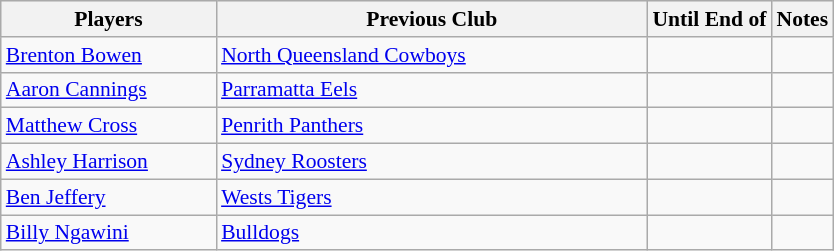<table class="wikitable" style="font-size:90%">
<tr style="background:#efefef;">
<th style="width:9.5em">Players</th>
<th style="width:19.5em">Previous Club</th>
<th>Until End of</th>
<th>Notes</th>
</tr>
<tr>
<td><a href='#'>Brenton Bowen</a></td>
<td> <a href='#'>North Queensland Cowboys</a></td>
<td></td>
<td></td>
</tr>
<tr>
<td><a href='#'>Aaron Cannings</a></td>
<td> <a href='#'>Parramatta Eels</a></td>
<td></td>
<td></td>
</tr>
<tr>
<td><a href='#'>Matthew Cross</a></td>
<td> <a href='#'>Penrith Panthers</a></td>
<td></td>
<td></td>
</tr>
<tr>
<td><a href='#'>Ashley Harrison</a></td>
<td> <a href='#'>Sydney Roosters</a></td>
<td></td>
<td></td>
</tr>
<tr>
<td><a href='#'>Ben Jeffery</a></td>
<td> <a href='#'>Wests Tigers</a></td>
<td></td>
<td></td>
</tr>
<tr>
<td><a href='#'>Billy Ngawini</a></td>
<td> <a href='#'>Bulldogs</a></td>
<td></td>
<td></td>
</tr>
</table>
